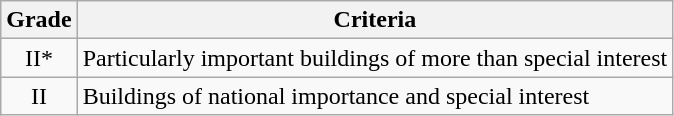<table class="wikitable">
<tr>
<th>Grade</th>
<th>Criteria</th>
</tr>
<tr>
<td align="center" >II*</td>
<td>Particularly important buildings of more than special interest</td>
</tr>
<tr>
<td align="center" >II</td>
<td>Buildings of national importance and special interest</td>
</tr>
</table>
